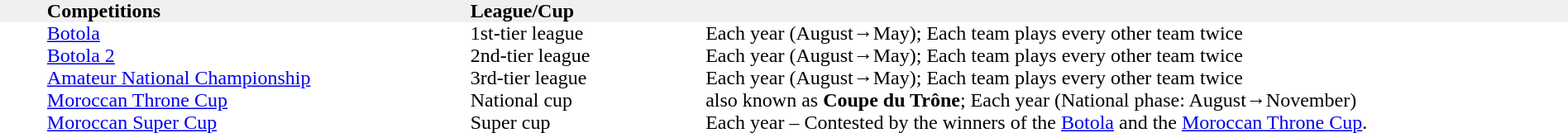<table width="100%" cellspacing="0" cellpadding="0">
<tr bgcolor="F0F0F0">
<th width="3%" align="left"></th>
<th width="27%" align="left">Competitions</th>
<th width="15%" align="left">League/Cup</th>
<th width="55%" align="left"></th>
</tr>
<tr>
<td></td>
<td><a href='#'>Botola</a></td>
<td>1st-tier league</td>
<td>Each year (August→May); Each team plays every other team twice</td>
</tr>
<tr>
<td></td>
<td><a href='#'>Botola 2</a></td>
<td>2nd-tier league</td>
<td>Each year (August→May); Each team plays every other team twice</td>
</tr>
<tr>
<td></td>
<td><a href='#'>Amateur National Championship</a></td>
<td>3rd-tier league</td>
<td>Each year (August→May); Each team plays every other team twice</td>
</tr>
<tr>
<td></td>
<td><a href='#'>Moroccan Throne Cup</a></td>
<td>National cup</td>
<td>also known as <strong>Coupe du Trône</strong>; Each year (National phase: August→November)</td>
</tr>
<tr>
<td></td>
<td><a href='#'>Moroccan Super Cup</a></td>
<td>Super cup</td>
<td>Each year – Contested by the winners of the <a href='#'>Botola</a> and the <a href='#'>Moroccan Throne Cup</a>.</td>
</tr>
</table>
